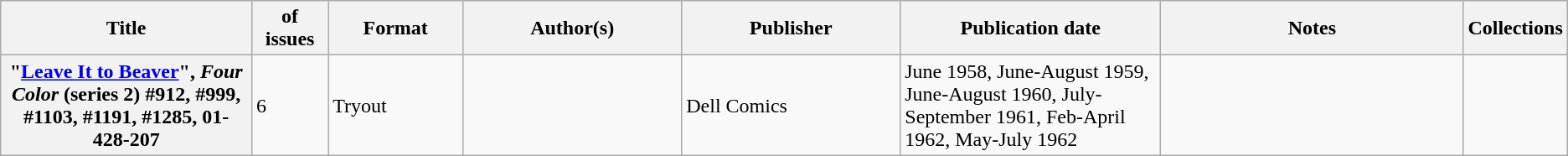<table class="wikitable">
<tr>
<th>Title</th>
<th style="width:40pt"> of issues</th>
<th style="width:75pt">Format</th>
<th style="width:125pt">Author(s)</th>
<th style="width:125pt">Publisher</th>
<th style="width:150pt">Publication date</th>
<th style="width:175pt">Notes</th>
<th>Collections</th>
</tr>
<tr>
<th>"<a href='#'>Leave It to Beaver</a>", <em>Four Color</em> (series 2) #912, #999, #1103, #1191, #1285, 01-428-207</th>
<td>6</td>
<td>Tryout</td>
<td></td>
<td>Dell Comics</td>
<td>June 1958, June-August 1959, June-August 1960, July-September 1961, Feb-April 1962, May-July 1962</td>
<td></td>
<td></td>
</tr>
</table>
